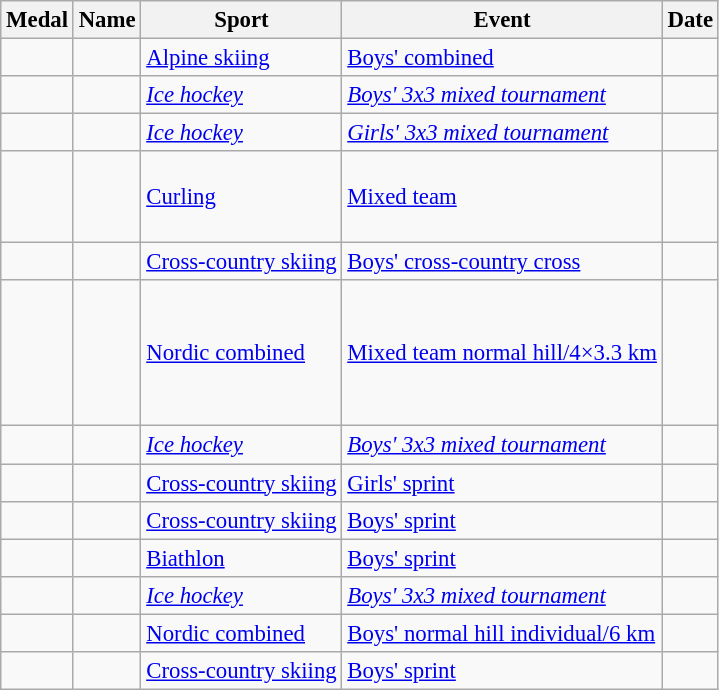<table class="wikitable sortable" style="font-size:95%;">
<tr>
<th>Medal</th>
<th>Name</th>
<th>Sport</th>
<th>Event</th>
<th>Date</th>
</tr>
<tr>
<td></td>
<td></td>
<td><a href='#'>Alpine skiing</a></td>
<td><a href='#'>Boys' combined</a></td>
<td></td>
</tr>
<tr>
<td><em></em></td>
<td><em></em></td>
<td><em><a href='#'>Ice hockey</a></em></td>
<td><em><a href='#'>Boys' 3x3 mixed tournament</a></em></td>
<td><em></em></td>
</tr>
<tr>
<td><em></em></td>
<td><em></em></td>
<td><em><a href='#'>Ice hockey</a></em></td>
<td><em><a href='#'>Girls' 3x3 mixed tournament</a></em></td>
<td><em></em></td>
</tr>
<tr>
<td></td>
<td><br><br><br></td>
<td><a href='#'>Curling</a></td>
<td><a href='#'>Mixed team</a></td>
<td></td>
</tr>
<tr>
<td></td>
<td></td>
<td><a href='#'>Cross-country skiing</a></td>
<td><a href='#'>Boys' cross-country cross</a></td>
<td></td>
</tr>
<tr>
<td></td>
<td><br><br><br><br><br></td>
<td><a href='#'>Nordic combined</a></td>
<td><a href='#'>Mixed team normal hill/4×3.3 km</a></td>
<td></td>
</tr>
<tr>
<td><em></em></td>
<td><em></em></td>
<td><em><a href='#'>Ice hockey</a></em></td>
<td><em><a href='#'>Boys' 3x3 mixed tournament</a></em></td>
<td><em></em></td>
</tr>
<tr>
<td></td>
<td></td>
<td><a href='#'>Cross-country skiing</a></td>
<td><a href='#'>Girls' sprint</a></td>
<td></td>
</tr>
<tr>
<td></td>
<td></td>
<td><a href='#'>Cross-country skiing</a></td>
<td><a href='#'>Boys' sprint</a></td>
<td></td>
</tr>
<tr>
<td></td>
<td></td>
<td><a href='#'>Biathlon</a></td>
<td><a href='#'>Boys' sprint</a></td>
<td></td>
</tr>
<tr>
<td><em></em></td>
<td><em></em></td>
<td><em><a href='#'>Ice hockey</a></em></td>
<td><em><a href='#'>Boys' 3x3 mixed tournament</a></em></td>
<td><em></em></td>
</tr>
<tr>
<td></td>
<td></td>
<td><a href='#'>Nordic combined</a></td>
<td><a href='#'>Boys' normal hill individual/6 km</a></td>
<td></td>
</tr>
<tr>
<td></td>
<td></td>
<td><a href='#'>Cross-country skiing</a></td>
<td><a href='#'>Boys' sprint</a></td>
<td></td>
</tr>
</table>
